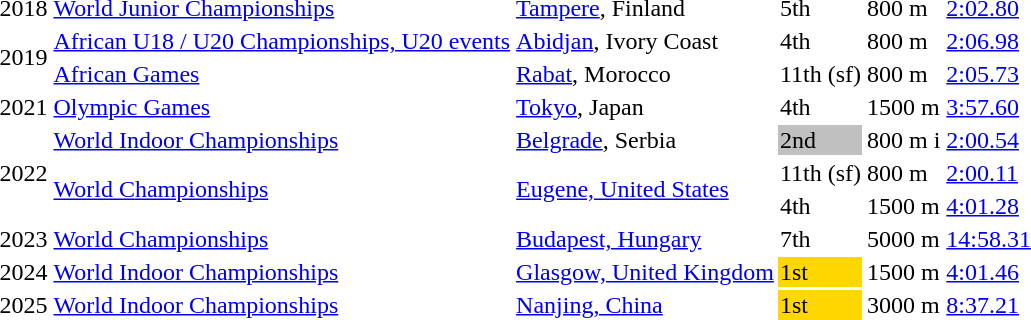<table>
<tr>
<td>2018</td>
<td><a href='#'>World Junior Championships</a></td>
<td><a href='#'>Tampere</a>, Finland</td>
<td>5th</td>
<td>800 m</td>
<td><a href='#'>2:02.80</a></td>
</tr>
<tr>
<td rowspan=2>2019</td>
<td><a href='#'>African U18 / U20 Championships, U20 events</a></td>
<td><a href='#'>Abidjan</a>, Ivory Coast</td>
<td>4th</td>
<td>800 m</td>
<td><a href='#'>2:06.98</a></td>
</tr>
<tr>
<td><a href='#'>African Games</a></td>
<td><a href='#'>Rabat</a>, Morocco</td>
<td>11th (sf)</td>
<td>800 m</td>
<td><a href='#'>2:05.73</a></td>
</tr>
<tr>
<td>2021</td>
<td><a href='#'>Olympic Games</a></td>
<td><a href='#'>Tokyo</a>, Japan</td>
<td>4th</td>
<td>1500 m</td>
<td><a href='#'>3:57.60</a></td>
</tr>
<tr>
<td rowspan=3>2022</td>
<td><a href='#'>World Indoor Championships</a></td>
<td><a href='#'>Belgrade</a>, Serbia</td>
<td bgcolor=silver>2nd</td>
<td>800 m i</td>
<td><a href='#'>2:00.54</a> </td>
</tr>
<tr>
<td rowspan=2><a href='#'>World Championships</a></td>
<td rowspan=2><a href='#'>Eugene, United States</a></td>
<td>11th (sf)</td>
<td>800 m</td>
<td><a href='#'>2:00.11</a></td>
</tr>
<tr>
<td>4th</td>
<td>1500 m</td>
<td><a href='#'>4:01.28</a></td>
</tr>
<tr>
<td>2023</td>
<td><a href='#'>World Championships</a></td>
<td><a href='#'>Budapest, Hungary</a></td>
<td>7th</td>
<td>5000 m</td>
<td><a href='#'>14:58.31</a></td>
</tr>
<tr>
<td>2024</td>
<td><a href='#'>World Indoor Championships</a></td>
<td><a href='#'>Glasgow, United Kingdom</a></td>
<td bgcolor=gold>1st</td>
<td>1500 m</td>
<td><a href='#'>4:01.46</a></td>
</tr>
<tr>
<td>2025</td>
<td><a href='#'>World Indoor Championships</a></td>
<td><a href='#'>Nanjing, China</a></td>
<td bgcolor=gold>1st</td>
<td>3000 m</td>
<td><a href='#'>8:37.21</a></td>
</tr>
</table>
